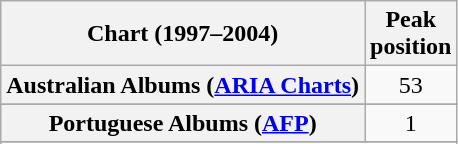<table class="wikitable sortable plainrowheaders" style="text-align:center">
<tr>
<th scope="col">Chart (1997–2004)</th>
<th scope="col">Peak<br>position</th>
</tr>
<tr>
<th scope="row">Australian Albums (<a href='#'>ARIA Charts</a>)</th>
<td>53</td>
</tr>
<tr>
</tr>
<tr>
</tr>
<tr>
</tr>
<tr>
</tr>
<tr>
</tr>
<tr>
</tr>
<tr>
</tr>
<tr>
</tr>
<tr>
</tr>
<tr>
<th scope="row">Portuguese Albums (<a href='#'>AFP</a>)</th>
<td style="text-align:center;">1</td>
</tr>
<tr>
</tr>
<tr>
</tr>
</table>
